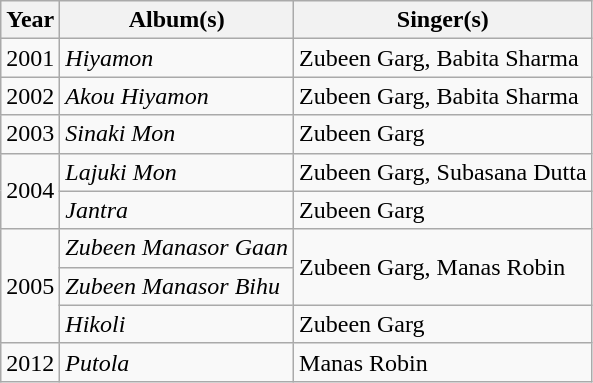<table class="wikitable">
<tr>
<th>Year</th>
<th>Album(s)</th>
<th>Singer(s)</th>
</tr>
<tr>
<td>2001</td>
<td><em>Hiyamon</em></td>
<td>Zubeen Garg, Babita Sharma</td>
</tr>
<tr>
<td>2002</td>
<td><em>Akou Hiyamon</em></td>
<td>Zubeen Garg, Babita Sharma</td>
</tr>
<tr>
<td>2003</td>
<td><em>Sinaki Mon</em></td>
<td>Zubeen Garg</td>
</tr>
<tr>
<td rowspan="2">2004</td>
<td><em>Lajuki Mon</em></td>
<td>Zubeen Garg, Subasana Dutta</td>
</tr>
<tr>
<td><em>Jantra</em></td>
<td>Zubeen Garg</td>
</tr>
<tr>
<td rowspan="3">2005</td>
<td><em>Zubeen Manasor Gaan</em></td>
<td rowspan="2">Zubeen Garg, Manas Robin</td>
</tr>
<tr>
<td><em>Zubeen Manasor Bihu</em></td>
</tr>
<tr>
<td><em>Hikoli</em></td>
<td>Zubeen Garg</td>
</tr>
<tr>
<td>2012</td>
<td><em>Putola</em></td>
<td>Manas Robin</td>
</tr>
</table>
